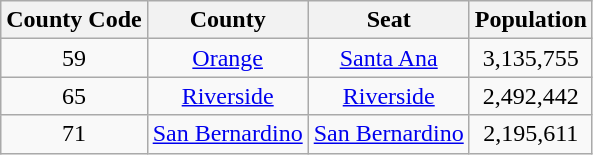<table class="wikitable sortable" style="text-align:center;">
<tr>
<th> County Code</th>
<th>County</th>
<th>Seat</th>
<th>Population</th>
</tr>
<tr>
<td>59</td>
<td><a href='#'>Orange</a></td>
<td><a href='#'>Santa Ana</a></td>
<td>3,135,755</td>
</tr>
<tr>
<td>65</td>
<td><a href='#'>Riverside</a></td>
<td><a href='#'>Riverside</a></td>
<td>2,492,442</td>
</tr>
<tr>
<td>71</td>
<td><a href='#'>San Bernardino</a></td>
<td><a href='#'>San Bernardino</a></td>
<td>2,195,611</td>
</tr>
</table>
